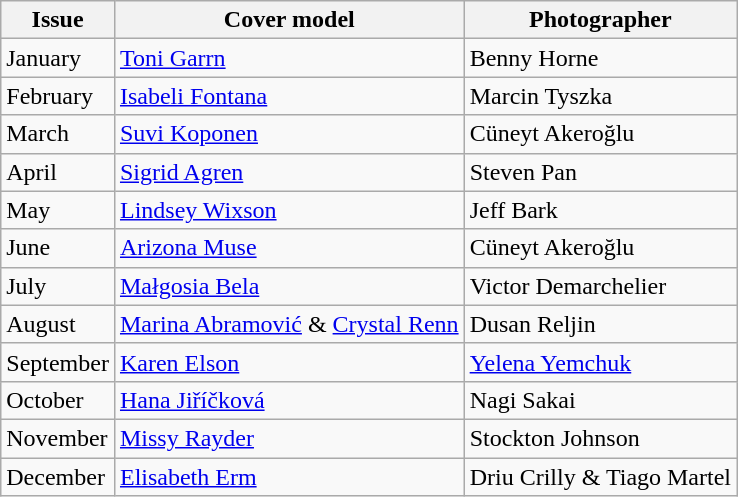<table class="sortable wikitable">
<tr>
<th>Issue</th>
<th>Cover model</th>
<th>Photographer</th>
</tr>
<tr>
<td>January</td>
<td><a href='#'>Toni Garrn</a></td>
<td>Benny Horne</td>
</tr>
<tr>
<td>February</td>
<td><a href='#'>Isabeli Fontana</a></td>
<td>Marcin Tyszka</td>
</tr>
<tr>
<td>March</td>
<td><a href='#'>Suvi Koponen</a></td>
<td>Cüneyt Akeroğlu</td>
</tr>
<tr>
<td>April</td>
<td><a href='#'>Sigrid Agren</a></td>
<td>Steven Pan</td>
</tr>
<tr>
<td>May</td>
<td><a href='#'>Lindsey Wixson</a></td>
<td>Jeff Bark</td>
</tr>
<tr>
<td>June</td>
<td><a href='#'>Arizona Muse</a></td>
<td>Cüneyt Akeroğlu</td>
</tr>
<tr>
<td>July</td>
<td><a href='#'>Małgosia Bela</a></td>
<td>Victor Demarchelier</td>
</tr>
<tr>
<td>August</td>
<td><a href='#'>Marina Abramović</a> & <a href='#'>Crystal Renn</a></td>
<td>Dusan Reljin</td>
</tr>
<tr>
<td>September</td>
<td><a href='#'>Karen Elson</a></td>
<td><a href='#'>Yelena Yemchuk</a></td>
</tr>
<tr>
<td>October</td>
<td><a href='#'>Hana Jiříčková</a></td>
<td>Nagi Sakai</td>
</tr>
<tr>
<td>November</td>
<td><a href='#'>Missy Rayder</a></td>
<td>Stockton Johnson</td>
</tr>
<tr>
<td>December</td>
<td><a href='#'>Elisabeth Erm</a></td>
<td>Driu Crilly & Tiago Martel</td>
</tr>
</table>
